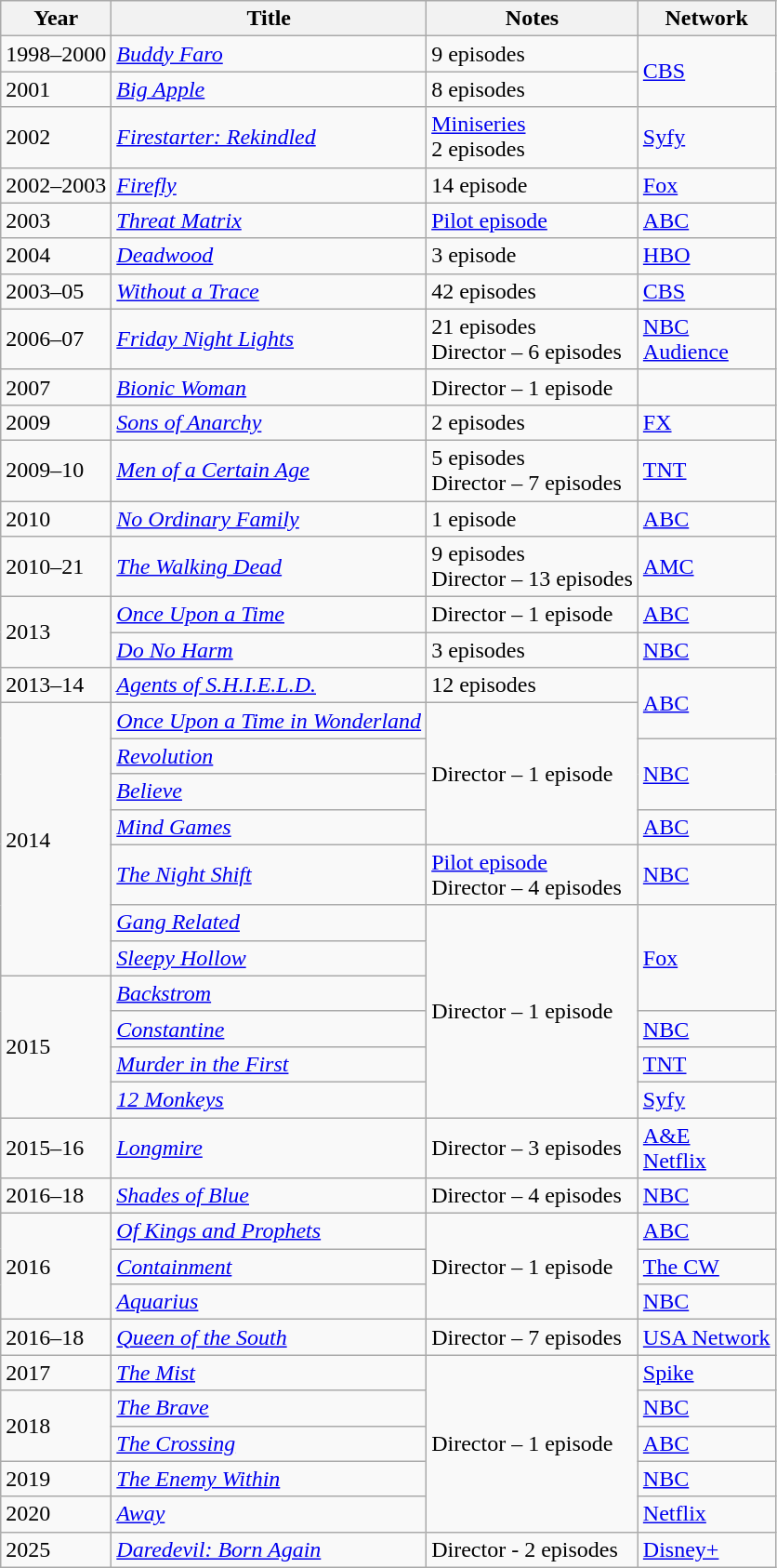<table class="wikitable sortable">
<tr>
<th>Year</th>
<th>Title</th>
<th class="unsortable">Notes</th>
<th>Network</th>
</tr>
<tr>
<td>1998–2000</td>
<td><em><a href='#'>Buddy Faro</a></em></td>
<td>9 episodes</td>
<td rowspan="2"><a href='#'>CBS</a></td>
</tr>
<tr>
<td>2001</td>
<td><a href='#'><em>Big Apple</em></a></td>
<td>8 episodes</td>
</tr>
<tr>
<td>2002</td>
<td><em><a href='#'>Firestarter: Rekindled</a></em></td>
<td><a href='#'>Miniseries</a><br>2 episodes</td>
<td><a href='#'>Syfy</a></td>
</tr>
<tr>
<td>2002–2003</td>
<td><a href='#'><em>Firefly</em></a></td>
<td>14 episode</td>
<td><a href='#'>Fox</a></td>
</tr>
<tr>
<td>2003</td>
<td><em><a href='#'>Threat Matrix</a></em></td>
<td><a href='#'>Pilot episode</a></td>
<td><a href='#'>ABC</a></td>
</tr>
<tr>
<td>2004</td>
<td><a href='#'><em>Deadwood</em></a></td>
<td>3 episode</td>
<td><a href='#'>HBO</a></td>
</tr>
<tr>
<td>2003–05</td>
<td><em><a href='#'>Without a Trace</a></em></td>
<td>42 episodes</td>
<td><a href='#'>CBS</a></td>
</tr>
<tr>
<td>2006–07</td>
<td><a href='#'><em>Friday Night Lights</em></a></td>
<td>21 episodes<br>Director – 6 episodes</td>
<td><a href='#'>NBC</a><br><a href='#'>Audience</a></td>
</tr>
<tr>
<td>2007</td>
<td><a href='#'><em>Bionic Woman</em></a></td>
<td>Director – 1 episode</td>
<td></td>
</tr>
<tr>
<td>2009</td>
<td><em><a href='#'>Sons of Anarchy</a></em></td>
<td>2 episodes</td>
<td><a href='#'>FX</a></td>
</tr>
<tr>
<td>2009–10</td>
<td><em><a href='#'>Men of a Certain Age</a></em></td>
<td>5 episodes<br>Director – 7 episodes</td>
<td><a href='#'>TNT</a></td>
</tr>
<tr>
<td>2010</td>
<td><em><a href='#'>No Ordinary Family</a></em></td>
<td>1 episode</td>
<td><a href='#'>ABC</a></td>
</tr>
<tr>
<td>2010–21</td>
<td><a href='#'><em>The Walking Dead</em></a></td>
<td>9 episodes<br>Director – 13 episodes</td>
<td><a href='#'>AMC</a></td>
</tr>
<tr>
<td rowspan="2">2013</td>
<td><a href='#'><em>Once Upon a Time</em></a></td>
<td>Director – 1 episode</td>
<td><a href='#'>ABC</a></td>
</tr>
<tr>
<td><a href='#'><em>Do No Harm</em></a></td>
<td>3 episodes</td>
<td><a href='#'>NBC</a></td>
</tr>
<tr>
<td>2013–14</td>
<td><em><a href='#'>Agents of S.H.I.E.L.D.</a></em></td>
<td>12 episodes</td>
<td rowspan="2"><a href='#'>ABC</a></td>
</tr>
<tr>
<td rowspan="7">2014</td>
<td><em><a href='#'>Once Upon a Time in Wonderland</a></em></td>
<td rowspan="4">Director – 1 episode</td>
</tr>
<tr>
<td><a href='#'><em>Revolution</em></a></td>
<td rowspan="2"><a href='#'>NBC</a></td>
</tr>
<tr>
<td><a href='#'><em>Believe</em></a></td>
</tr>
<tr>
<td><a href='#'><em>Mind Games</em></a></td>
<td><a href='#'>ABC</a></td>
</tr>
<tr>
<td><a href='#'><em>The Night Shift</em></a></td>
<td><a href='#'>Pilot episode</a><br>Director – 4 episodes</td>
<td><a href='#'>NBC</a></td>
</tr>
<tr>
<td><a href='#'><em>Gang Related</em></a></td>
<td rowspan="6">Director – 1 episode</td>
<td rowspan="3"><a href='#'>Fox</a></td>
</tr>
<tr>
<td><a href='#'><em>Sleepy Hollow</em></a></td>
</tr>
<tr>
<td rowspan="4">2015</td>
<td><a href='#'><em>Backstrom</em></a></td>
</tr>
<tr>
<td><a href='#'><em>Constantine</em></a></td>
<td><a href='#'>NBC</a></td>
</tr>
<tr>
<td><a href='#'><em>Murder in the First</em></a></td>
<td><a href='#'>TNT</a></td>
</tr>
<tr>
<td><a href='#'><em>12 Monkeys</em></a></td>
<td><a href='#'>Syfy</a></td>
</tr>
<tr>
<td>2015–16</td>
<td><a href='#'><em>Longmire</em></a></td>
<td>Director – 3 episodes</td>
<td><a href='#'>A&E</a><br><a href='#'>Netflix</a></td>
</tr>
<tr>
<td>2016–18</td>
<td><a href='#'><em>Shades of Blue</em></a></td>
<td>Director – 4 episodes</td>
<td><a href='#'>NBC</a></td>
</tr>
<tr>
<td rowspan=3>2016</td>
<td><em><a href='#'>Of Kings and Prophets</a></em></td>
<td rowspan="3">Director – 1 episode</td>
<td><a href='#'>ABC</a></td>
</tr>
<tr>
<td><a href='#'><em>Containment</em></a></td>
<td><a href='#'>The CW</a></td>
</tr>
<tr>
<td><a href='#'><em>Aquarius</em></a></td>
<td><a href='#'>NBC</a></td>
</tr>
<tr>
<td>2016–18</td>
<td><a href='#'><em>Queen of the South</em></a></td>
<td>Director – 7 episodes</td>
<td><a href='#'>USA Network</a></td>
</tr>
<tr>
<td>2017</td>
<td><a href='#'><em>The Mist</em></a></td>
<td rowspan=5>Director – 1 episode</td>
<td><a href='#'>Spike</a></td>
</tr>
<tr>
<td rowspan=2>2018</td>
<td><em><a href='#'>The Brave</a></em></td>
<td><a href='#'>NBC</a></td>
</tr>
<tr>
<td><em><a href='#'>The Crossing</a></em></td>
<td><a href='#'>ABC</a></td>
</tr>
<tr>
<td>2019</td>
<td><em><a href='#'>The Enemy Within</a></em></td>
<td><a href='#'>NBC</a></td>
</tr>
<tr>
<td>2020</td>
<td><em><a href='#'>Away</a></em></td>
<td><a href='#'>Netflix</a></td>
</tr>
<tr>
<td>2025</td>
<td><em><a href='#'>Daredevil: Born Again</a></em></td>
<td>Director - 2 episodes</td>
<td><a href='#'>Disney+</a></td>
</tr>
</table>
